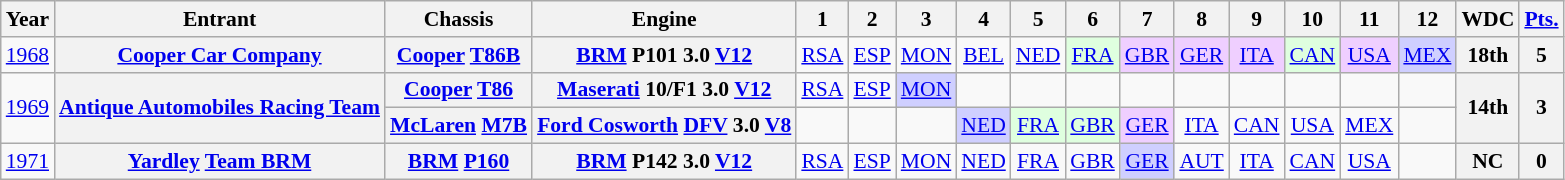<table class="wikitable" style="text-align:center; font-size:90%">
<tr>
<th>Year</th>
<th>Entrant</th>
<th>Chassis</th>
<th>Engine</th>
<th>1</th>
<th>2</th>
<th>3</th>
<th>4</th>
<th>5</th>
<th>6</th>
<th>7</th>
<th>8</th>
<th>9</th>
<th>10</th>
<th>11</th>
<th>12</th>
<th>WDC</th>
<th><a href='#'>Pts.</a></th>
</tr>
<tr>
<td><a href='#'>1968</a></td>
<th><a href='#'>Cooper Car Company</a></th>
<th><a href='#'>Cooper</a> <a href='#'>T86B</a></th>
<th><a href='#'>BRM</a> P101 3.0 <a href='#'>V12</a></th>
<td><a href='#'>RSA</a></td>
<td><a href='#'>ESP</a></td>
<td><a href='#'>MON</a></td>
<td><a href='#'>BEL</a></td>
<td><a href='#'>NED</a></td>
<td style="background:#DFFFDF;"><a href='#'>FRA</a><br></td>
<td style="background:#EFCFFF;"><a href='#'>GBR</a><br></td>
<td style="background:#EFCFFF;"><a href='#'>GER</a><br></td>
<td style="background:#EFCFFF;"><a href='#'>ITA</a><br></td>
<td style="background:#DFFFDF;"><a href='#'>CAN</a><br></td>
<td style="background:#EFCFFF;"><a href='#'>USA</a><br></td>
<td style="background:#CFCFFF;"><a href='#'>MEX</a><br></td>
<th>18th</th>
<th>5</th>
</tr>
<tr>
<td rowspan="2"><a href='#'>1969</a></td>
<th rowspan="2"><a href='#'>Antique Automobiles Racing Team</a></th>
<th><a href='#'>Cooper</a> <a href='#'>T86</a></th>
<th><a href='#'>Maserati</a> 10/F1 3.0 <a href='#'>V12</a></th>
<td><a href='#'>RSA</a></td>
<td><a href='#'>ESP</a></td>
<td style="background:#CFCFFF;"><a href='#'>MON</a><br></td>
<td></td>
<td></td>
<td></td>
<td></td>
<td></td>
<td></td>
<td></td>
<td></td>
<td></td>
<th rowspan="2">14th</th>
<th rowspan="2">3</th>
</tr>
<tr>
<th><a href='#'>McLaren</a> <a href='#'>M7B</a></th>
<th><a href='#'>Ford Cosworth</a> <a href='#'>DFV</a> 3.0 <a href='#'>V8</a></th>
<td></td>
<td></td>
<td></td>
<td style="background:#CFCFFF;"><a href='#'>NED</a><br></td>
<td style="background:#DFFFDF;"><a href='#'>FRA</a><br></td>
<td style="background:#DFFFDF;"><a href='#'>GBR</a><br></td>
<td style="background:#EFCFFF;"><a href='#'>GER</a><br></td>
<td><a href='#'>ITA</a></td>
<td><a href='#'>CAN</a></td>
<td><a href='#'>USA</a></td>
<td><a href='#'>MEX</a></td>
<td></td>
</tr>
<tr>
<td><a href='#'>1971</a></td>
<th><a href='#'>Yardley</a> <a href='#'>Team BRM</a></th>
<th><a href='#'>BRM</a> <a href='#'>P160</a></th>
<th><a href='#'>BRM</a> P142 3.0 <a href='#'>V12</a></th>
<td><a href='#'>RSA</a></td>
<td><a href='#'>ESP</a></td>
<td><a href='#'>MON</a></td>
<td><a href='#'>NED</a></td>
<td><a href='#'>FRA</a></td>
<td><a href='#'>GBR</a></td>
<td style="background:#CFCFFF;"><a href='#'>GER</a><br></td>
<td><a href='#'>AUT</a></td>
<td><a href='#'>ITA</a></td>
<td><a href='#'>CAN</a></td>
<td><a href='#'>USA</a></td>
<td></td>
<th>NC</th>
<th>0</th>
</tr>
</table>
